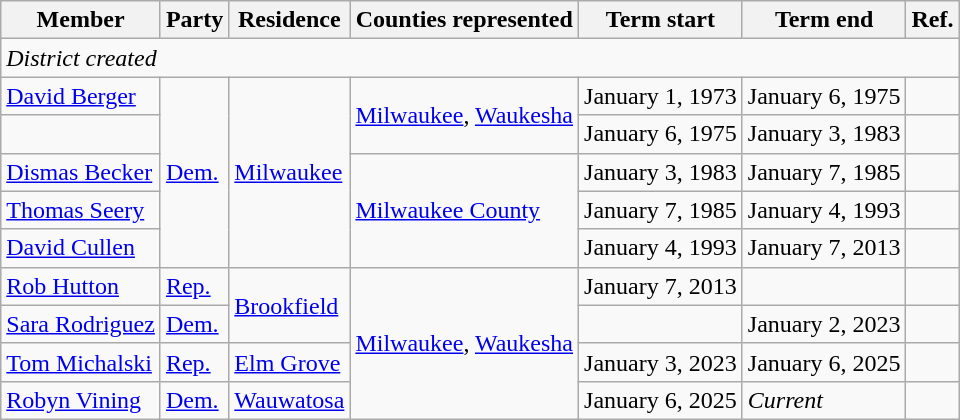<table class="wikitable">
<tr>
<th>Member</th>
<th>Party</th>
<th>Residence</th>
<th>Counties represented</th>
<th>Term start</th>
<th>Term end</th>
<th>Ref.</th>
</tr>
<tr>
<td colspan="7"><em>District created</em></td>
</tr>
<tr>
<td><a href='#'>David Berger</a></td>
<td rowspan="5" ><a href='#'>Dem.</a></td>
<td rowspan="5"><a href='#'>Milwaukee</a></td>
<td rowspan="2"><a href='#'>Milwaukee</a>, <a href='#'>Waukesha</a></td>
<td>January 1, 1973</td>
<td>January 6, 1975</td>
<td></td>
</tr>
<tr>
<td></td>
<td>January 6, 1975</td>
<td>January 3, 1983</td>
<td></td>
</tr>
<tr>
<td><a href='#'>Dismas Becker</a></td>
<td rowspan="3"><a href='#'>Milwaukee County</a></td>
<td>January 3, 1983</td>
<td>January 7, 1985</td>
<td></td>
</tr>
<tr>
<td><a href='#'>Thomas Seery</a></td>
<td>January 7, 1985</td>
<td>January 4, 1993</td>
<td></td>
</tr>
<tr>
<td><a href='#'>David Cullen</a></td>
<td>January 4, 1993</td>
<td>January 7, 2013</td>
<td></td>
</tr>
<tr>
<td><a href='#'>Rob Hutton</a></td>
<td><a href='#'>Rep.</a></td>
<td rowspan="2"><a href='#'>Brookfield</a></td>
<td rowspan="4"><a href='#'>Milwaukee</a>, <a href='#'>Waukesha</a></td>
<td>January 7, 2013</td>
<td></td>
<td></td>
</tr>
<tr>
<td><a href='#'>Sara Rodriguez</a></td>
<td><a href='#'>Dem.</a></td>
<td></td>
<td>January 2, 2023</td>
<td></td>
</tr>
<tr>
<td><a href='#'>Tom Michalski</a></td>
<td><a href='#'>Rep.</a></td>
<td><a href='#'>Elm Grove</a></td>
<td>January 3, 2023</td>
<td>January 6, 2025</td>
<td></td>
</tr>
<tr>
<td><a href='#'>Robyn Vining</a></td>
<td><a href='#'>Dem.</a></td>
<td><a href='#'>Wauwatosa</a></td>
<td>January 6, 2025</td>
<td><em>Current</em></td>
<td></td>
</tr>
</table>
